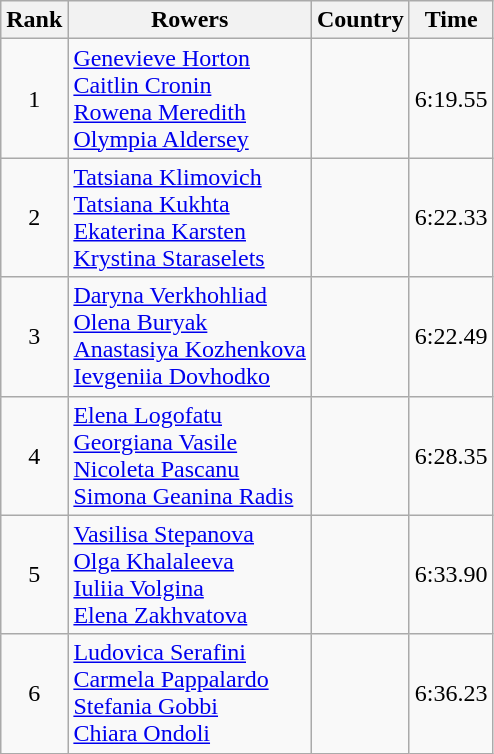<table class="wikitable" style="text-align:center">
<tr>
<th>Rank</th>
<th>Rowers</th>
<th>Country</th>
<th>Time</th>
</tr>
<tr>
<td>1</td>
<td align="left"><a href='#'>Genevieve Horton</a><br><a href='#'>Caitlin Cronin</a><br><a href='#'>Rowena Meredith</a><br><a href='#'>Olympia Aldersey</a></td>
<td align="left"></td>
<td>6:19.55</td>
</tr>
<tr>
<td>2</td>
<td align="left"><a href='#'>Tatsiana Klimovich</a><br><a href='#'>Tatsiana Kukhta</a><br><a href='#'>Ekaterina Karsten</a><br><a href='#'>Krystina Staraselets</a></td>
<td align="left"></td>
<td>6:22.33</td>
</tr>
<tr>
<td>3</td>
<td align="left"><a href='#'>Daryna Verkhohliad</a><br><a href='#'>Olena Buryak</a><br><a href='#'>Anastasiya Kozhenkova</a><br><a href='#'>Ievgeniia Dovhodko</a></td>
<td align="left"></td>
<td>6:22.49</td>
</tr>
<tr>
<td>4</td>
<td align="left"><a href='#'>Elena Logofatu</a><br><a href='#'>Georgiana Vasile</a><br><a href='#'>Nicoleta Pascanu</a><br><a href='#'>Simona Geanina Radis</a></td>
<td align="left"></td>
<td>6:28.35</td>
</tr>
<tr>
<td>5</td>
<td align="left"><a href='#'>Vasilisa Stepanova</a><br><a href='#'>Olga Khalaleeva</a><br><a href='#'>Iuliia Volgina</a><br><a href='#'>Elena Zakhvatova</a></td>
<td align="left"></td>
<td>6:33.90</td>
</tr>
<tr>
<td>6</td>
<td align="left"><a href='#'>Ludovica Serafini</a><br><a href='#'>Carmela Pappalardo</a><br><a href='#'>Stefania Gobbi</a><br><a href='#'>Chiara Ondoli</a></td>
<td align="left"></td>
<td>6:36.23</td>
</tr>
</table>
